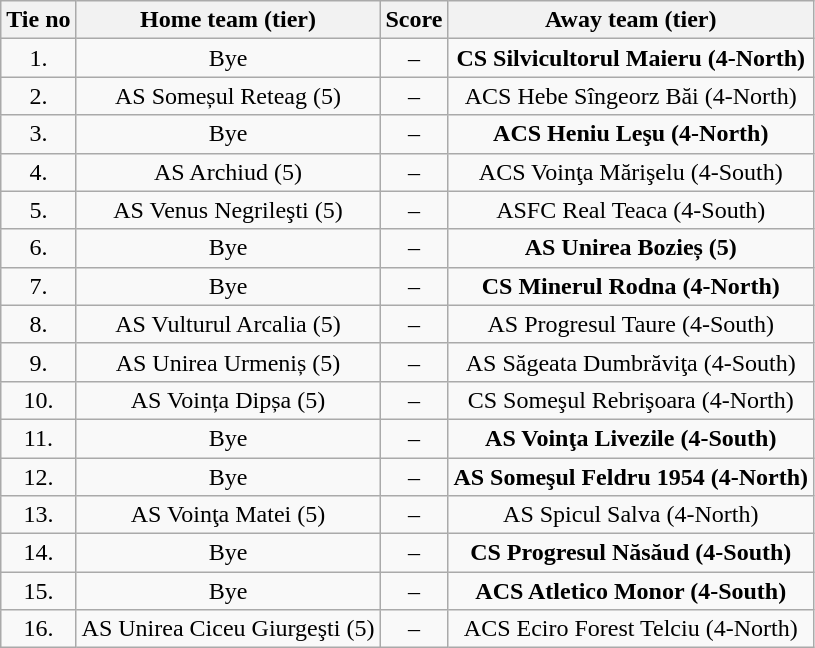<table class="wikitable" style="text-align: center">
<tr>
<th>Tie no</th>
<th>Home team (tier)</th>
<th>Score</th>
<th>Away team (tier)</th>
</tr>
<tr>
<td>1.</td>
<td>Bye</td>
<td>–</td>
<td><strong>CS Silvicultorul Maieru (4-North)</strong></td>
</tr>
<tr>
<td>2.</td>
<td>AS Someșul Reteag (5)</td>
<td>–</td>
<td>ACS Hebe Sîngeorz Băi (4-North)</td>
</tr>
<tr>
<td>3.</td>
<td>Bye</td>
<td>–</td>
<td><strong>ACS Heniu Leşu (4-North)</strong></td>
</tr>
<tr>
<td>4.</td>
<td>AS Archiud (5)</td>
<td>–</td>
<td>ACS Voinţa Mărişelu (4-South)</td>
</tr>
<tr>
<td>5.</td>
<td>AS Venus Negrileşti (5)</td>
<td>–</td>
<td>ASFC Real Teaca (4-South)</td>
</tr>
<tr>
<td>6.</td>
<td>Bye</td>
<td>–</td>
<td><strong>AS Unirea Bozieș (5)</strong></td>
</tr>
<tr>
<td>7.</td>
<td>Bye</td>
<td>–</td>
<td><strong>CS Minerul Rodna (4-North)</strong></td>
</tr>
<tr>
<td>8.</td>
<td>AS Vulturul Arcalia (5)</td>
<td>–</td>
<td>AS Progresul Taure (4-South)</td>
</tr>
<tr>
<td>9.</td>
<td>AS Unirea Urmeniș (5)</td>
<td>–</td>
<td>AS Săgeata Dumbrăviţa (4-South)</td>
</tr>
<tr>
<td>10.</td>
<td>AS Voința Dipșa (5)</td>
<td>–</td>
<td>CS Someşul Rebrişoara (4-North)</td>
</tr>
<tr>
<td>11.</td>
<td>Bye</td>
<td>–</td>
<td><strong>AS Voinţa Livezile (4-South)</strong></td>
</tr>
<tr>
<td>12.</td>
<td>Bye</td>
<td>–</td>
<td><strong>AS Someşul Feldru 1954 (4-North)</strong></td>
</tr>
<tr>
<td>13.</td>
<td>AS Voinţa Matei (5)</td>
<td>–</td>
<td>AS Spicul Salva (4-North)</td>
</tr>
<tr>
<td>14.</td>
<td>Bye</td>
<td>–</td>
<td><strong>CS Progresul Năsăud (4-South)</strong></td>
</tr>
<tr>
<td>15.</td>
<td>Bye</td>
<td>–</td>
<td><strong>ACS Atletico Monor (4-South)</strong></td>
</tr>
<tr>
<td>16.</td>
<td>AS Unirea Ciceu Giurgeşti (5)</td>
<td>–</td>
<td>ACS Eciro Forest Telciu (4-North)</td>
</tr>
</table>
